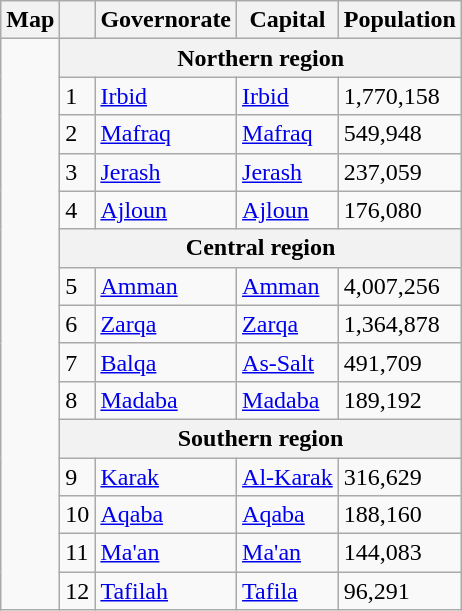<table class="wikitable">
<tr>
<th>Map</th>
<th></th>
<th>Governorate</th>
<th>Capital</th>
<th>Population</th>
</tr>
<tr>
<td rowspan="15"></td>
<th colspan="5">Northern region</th>
</tr>
<tr>
<td>1</td>
<td><a href='#'>Irbid</a></td>
<td><a href='#'>Irbid</a></td>
<td>1,770,158</td>
</tr>
<tr>
<td>2</td>
<td><a href='#'>Mafraq</a></td>
<td><a href='#'>Mafraq</a></td>
<td>549,948</td>
</tr>
<tr>
<td>3</td>
<td><a href='#'>Jerash</a></td>
<td><a href='#'>Jerash</a></td>
<td>237,059</td>
</tr>
<tr>
<td>4</td>
<td><a href='#'>Ajloun</a></td>
<td><a href='#'>Ajloun</a></td>
<td>176,080</td>
</tr>
<tr>
<th colspan="5">Central region</th>
</tr>
<tr>
<td>5</td>
<td><a href='#'>Amman</a></td>
<td><a href='#'>Amman</a></td>
<td>4,007,256</td>
</tr>
<tr>
<td>6</td>
<td><a href='#'>Zarqa</a></td>
<td><a href='#'>Zarqa</a></td>
<td>1,364,878</td>
</tr>
<tr>
<td>7</td>
<td><a href='#'>Balqa</a></td>
<td><a href='#'>As-Salt</a></td>
<td>491,709</td>
</tr>
<tr>
<td>8</td>
<td><a href='#'>Madaba</a></td>
<td><a href='#'>Madaba</a></td>
<td>189,192</td>
</tr>
<tr>
<th colspan="5">Southern region</th>
</tr>
<tr>
<td>9</td>
<td><a href='#'>Karak</a></td>
<td><a href='#'>Al-Karak</a></td>
<td>316,629</td>
</tr>
<tr>
<td>10</td>
<td><a href='#'>Aqaba</a></td>
<td><a href='#'>Aqaba</a></td>
<td>188,160</td>
</tr>
<tr>
<td>11</td>
<td><a href='#'>Ma'an</a></td>
<td><a href='#'>Ma'an</a></td>
<td>144,083</td>
</tr>
<tr>
<td>12</td>
<td><a href='#'>Tafilah</a></td>
<td><a href='#'>Tafila</a></td>
<td>96,291</td>
</tr>
</table>
